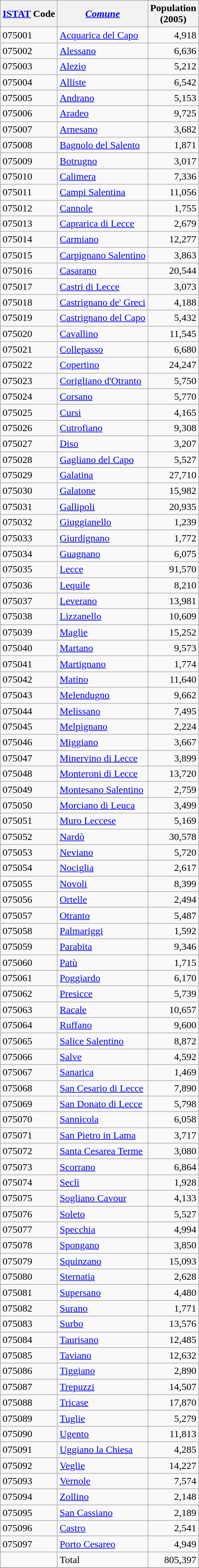<table class="wikitable sortable">
<tr>
<th><a href='#'>ISTAT</a> Code</th>
<th><em><a href='#'>Comune</a></em></th>
<th>Population <br>(2005)</th>
</tr>
<tr>
<td>075001</td>
<td><a href='#'>Acquarica del Capo</a></td>
<td align="right">4,918</td>
</tr>
<tr>
<td>075002</td>
<td><a href='#'>Alessano</a></td>
<td align="right">6,636</td>
</tr>
<tr>
<td>075003</td>
<td><a href='#'>Alezio</a></td>
<td align="right">5,212</td>
</tr>
<tr>
<td>075004</td>
<td><a href='#'>Alliste</a></td>
<td align="right">6,542</td>
</tr>
<tr>
<td>075005</td>
<td><a href='#'>Andrano</a></td>
<td align="right">5,153</td>
</tr>
<tr>
<td>075006</td>
<td><a href='#'>Aradeo</a></td>
<td align="right">9,725</td>
</tr>
<tr>
<td>075007</td>
<td><a href='#'>Arnesano</a></td>
<td align="right">3,682</td>
</tr>
<tr>
<td>075008</td>
<td><a href='#'>Bagnolo del Salento</a></td>
<td align="right">1,871</td>
</tr>
<tr>
<td>075009</td>
<td><a href='#'>Botrugno</a></td>
<td align="right">3,017</td>
</tr>
<tr>
<td>075010</td>
<td><a href='#'>Calimera</a></td>
<td align="right">7,336</td>
</tr>
<tr>
<td>075011</td>
<td><a href='#'>Campi Salentina</a></td>
<td align="right">11,056</td>
</tr>
<tr>
<td>075012</td>
<td><a href='#'>Cannole</a></td>
<td align="right">1,755</td>
</tr>
<tr>
<td>075013</td>
<td><a href='#'>Caprarica di Lecce</a></td>
<td align="right">2,679</td>
</tr>
<tr>
<td>075014</td>
<td><a href='#'>Carmiano</a></td>
<td align="right">12,277</td>
</tr>
<tr>
<td>075015</td>
<td><a href='#'>Carpignano Salentino</a></td>
<td align="right">3,863</td>
</tr>
<tr>
<td>075016</td>
<td><a href='#'>Casarano</a></td>
<td align="right">20,544</td>
</tr>
<tr>
<td>075017</td>
<td><a href='#'>Castri di Lecce</a></td>
<td align="right">3,073</td>
</tr>
<tr>
<td>075018</td>
<td><a href='#'>Castrignano de' Greci</a></td>
<td align="right">4,188</td>
</tr>
<tr>
<td>075019</td>
<td><a href='#'>Castrignano del Capo</a></td>
<td align="right">5,432</td>
</tr>
<tr>
<td>075020</td>
<td><a href='#'>Cavallino</a></td>
<td align="right">11,545</td>
</tr>
<tr>
<td>075021</td>
<td><a href='#'>Collepasso</a></td>
<td align="right">6,680</td>
</tr>
<tr>
<td>075022</td>
<td><a href='#'>Copertino</a></td>
<td align="right">24,247</td>
</tr>
<tr>
<td>075023</td>
<td><a href='#'>Corigliano d'Otranto</a></td>
<td align="right">5,750</td>
</tr>
<tr>
<td>075024</td>
<td><a href='#'>Corsano</a></td>
<td align="right">5,770</td>
</tr>
<tr>
<td>075025</td>
<td><a href='#'>Cursi</a></td>
<td align="right">4,165</td>
</tr>
<tr>
<td>075026</td>
<td><a href='#'>Cutrofiano</a></td>
<td align="right">9,308</td>
</tr>
<tr>
<td>075027</td>
<td><a href='#'>Diso</a></td>
<td align="right">3,207</td>
</tr>
<tr>
<td>075028</td>
<td><a href='#'>Gagliano del Capo</a></td>
<td align="right">5,527</td>
</tr>
<tr>
<td>075029</td>
<td><a href='#'>Galatina</a></td>
<td align="right">27,710</td>
</tr>
<tr>
<td>075030</td>
<td><a href='#'>Galatone</a></td>
<td align="right">15,982</td>
</tr>
<tr>
<td>075031</td>
<td><a href='#'>Gallipoli</a></td>
<td align="right">20,935</td>
</tr>
<tr>
<td>075032</td>
<td><a href='#'>Giuggianello</a></td>
<td align="right">1,239</td>
</tr>
<tr>
<td>075033</td>
<td><a href='#'>Giurdignano</a></td>
<td align="right">1,772</td>
</tr>
<tr>
<td>075034</td>
<td><a href='#'>Guagnano</a></td>
<td align="right">6,075</td>
</tr>
<tr>
<td>075035</td>
<td><a href='#'>Lecce</a></td>
<td align="right">91,570</td>
</tr>
<tr>
<td>075036</td>
<td><a href='#'>Lequile</a></td>
<td align="right">8,210</td>
</tr>
<tr>
<td>075037</td>
<td><a href='#'>Leverano</a></td>
<td align="right">13,981</td>
</tr>
<tr>
<td>075038</td>
<td><a href='#'>Lizzanello</a></td>
<td align="right">10,609</td>
</tr>
<tr>
<td>075039</td>
<td><a href='#'>Maglie</a></td>
<td align="right">15,252</td>
</tr>
<tr>
<td>075040</td>
<td><a href='#'>Martano</a></td>
<td align="right">9,573</td>
</tr>
<tr>
<td>075041</td>
<td><a href='#'>Martignano</a></td>
<td align="right">1,774</td>
</tr>
<tr>
<td>075042</td>
<td><a href='#'>Matino</a></td>
<td align="right">11,640</td>
</tr>
<tr>
<td>075043</td>
<td><a href='#'>Melendugno</a></td>
<td align="right">9,662</td>
</tr>
<tr>
<td>075044</td>
<td><a href='#'>Melissano</a></td>
<td align="right">7,495</td>
</tr>
<tr>
<td>075045</td>
<td><a href='#'>Melpignano</a></td>
<td align="right">2,224</td>
</tr>
<tr>
<td>075046</td>
<td><a href='#'>Miggiano</a></td>
<td align="right">3,667</td>
</tr>
<tr>
<td>075047</td>
<td><a href='#'>Minervino di Lecce</a></td>
<td align="right">3,899</td>
</tr>
<tr>
<td>075048</td>
<td><a href='#'>Monteroni di Lecce</a></td>
<td align="right">13,720</td>
</tr>
<tr>
<td>075049</td>
<td><a href='#'>Montesano Salentino</a></td>
<td align="right">2,759</td>
</tr>
<tr>
<td>075050</td>
<td><a href='#'>Morciano di Leuca</a></td>
<td align="right">3,499</td>
</tr>
<tr>
<td>075051</td>
<td><a href='#'>Muro Leccese</a></td>
<td align="right">5,169</td>
</tr>
<tr>
<td>075052</td>
<td><a href='#'>Nardò</a></td>
<td align="right">30,578</td>
</tr>
<tr>
<td>075053</td>
<td><a href='#'>Neviano</a></td>
<td align="right">5,720</td>
</tr>
<tr>
<td>075054</td>
<td><a href='#'>Nociglia</a></td>
<td align="right">2,617</td>
</tr>
<tr>
<td>075055</td>
<td><a href='#'>Novoli</a></td>
<td align="right">8,399</td>
</tr>
<tr>
<td>075056</td>
<td><a href='#'>Ortelle</a></td>
<td align="right">2,494</td>
</tr>
<tr>
<td>075057</td>
<td><a href='#'>Otranto</a></td>
<td align="right">5,487</td>
</tr>
<tr>
<td>075058</td>
<td><a href='#'>Palmariggi</a></td>
<td align="right">1,592</td>
</tr>
<tr>
<td>075059</td>
<td><a href='#'>Parabita</a></td>
<td align="right">9,346</td>
</tr>
<tr>
<td>075060</td>
<td><a href='#'>Patù</a></td>
<td align="right">1,715</td>
</tr>
<tr>
<td>075061</td>
<td><a href='#'>Poggiardo</a></td>
<td align="right">6,170</td>
</tr>
<tr>
<td>075062</td>
<td><a href='#'>Presicce</a></td>
<td align="right">5,739</td>
</tr>
<tr>
<td>075063</td>
<td><a href='#'>Racale</a></td>
<td align="right">10,657</td>
</tr>
<tr>
<td>075064</td>
<td><a href='#'>Ruffano</a></td>
<td align="right">9,600</td>
</tr>
<tr>
<td>075065</td>
<td><a href='#'>Salice Salentino</a></td>
<td align="right">8,872</td>
</tr>
<tr>
<td>075066</td>
<td><a href='#'>Salve</a></td>
<td align="right">4,592</td>
</tr>
<tr>
<td>075067</td>
<td><a href='#'>Sanarica</a></td>
<td align="right">1,469</td>
</tr>
<tr>
<td>075068</td>
<td><a href='#'>San Cesario di Lecce</a></td>
<td align="right">7,890</td>
</tr>
<tr>
<td>075069</td>
<td><a href='#'>San Donato di Lecce</a></td>
<td align="right">5,798</td>
</tr>
<tr>
<td>075070</td>
<td><a href='#'>Sannicola</a></td>
<td align="right">6,058</td>
</tr>
<tr>
<td>075071</td>
<td><a href='#'>San Pietro in Lama</a></td>
<td align="right">3,717</td>
</tr>
<tr>
<td>075072</td>
<td><a href='#'>Santa Cesarea Terme</a></td>
<td align="right">3,080</td>
</tr>
<tr>
<td>075073</td>
<td><a href='#'>Scorrano</a></td>
<td align="right">6,864</td>
</tr>
<tr>
<td>075074</td>
<td><a href='#'>Seclì</a></td>
<td align="right">1,928</td>
</tr>
<tr>
<td>075075</td>
<td><a href='#'>Sogliano Cavour</a></td>
<td align="right">4,133</td>
</tr>
<tr>
<td>075076</td>
<td><a href='#'>Soleto</a></td>
<td align="right">5,527</td>
</tr>
<tr>
<td>075077</td>
<td><a href='#'>Specchia</a></td>
<td align="right">4,994</td>
</tr>
<tr>
<td>075078</td>
<td><a href='#'>Spongano</a></td>
<td align="right">3,850</td>
</tr>
<tr>
<td>075079</td>
<td><a href='#'>Squinzano</a></td>
<td align="right">15,093</td>
</tr>
<tr>
<td>075080</td>
<td><a href='#'>Sternatia</a></td>
<td align="right">2,628</td>
</tr>
<tr>
<td>075081</td>
<td><a href='#'>Supersano</a></td>
<td align="right">4,480</td>
</tr>
<tr>
<td>075082</td>
<td><a href='#'>Surano</a></td>
<td align="right">1,771</td>
</tr>
<tr>
<td>075083</td>
<td><a href='#'>Surbo</a></td>
<td align="right">13,576</td>
</tr>
<tr>
<td>075084</td>
<td><a href='#'>Taurisano</a></td>
<td align="right">12,485</td>
</tr>
<tr>
<td>075085</td>
<td><a href='#'>Taviano</a></td>
<td align="right">12,632</td>
</tr>
<tr>
<td>075086</td>
<td><a href='#'>Tiggiano</a></td>
<td align="right">2,890</td>
</tr>
<tr>
<td>075087</td>
<td><a href='#'>Trepuzzi</a></td>
<td align="right">14,507</td>
</tr>
<tr>
<td>075088</td>
<td><a href='#'>Tricase</a></td>
<td align="right">17,870</td>
</tr>
<tr>
<td>075089</td>
<td><a href='#'>Tuglie</a></td>
<td align="right">5,279</td>
</tr>
<tr>
<td>075090</td>
<td><a href='#'>Ugento</a></td>
<td align="right">11,813</td>
</tr>
<tr>
<td>075091</td>
<td><a href='#'>Uggiano la Chiesa</a></td>
<td align="right">4,285</td>
</tr>
<tr>
<td>075092</td>
<td><a href='#'>Veglie</a></td>
<td align="right">14,227</td>
</tr>
<tr>
<td>075093</td>
<td><a href='#'>Vernole</a></td>
<td align="right">7,574</td>
</tr>
<tr>
<td>075094</td>
<td><a href='#'>Zollino</a></td>
<td align="right">2,148</td>
</tr>
<tr>
<td>075095</td>
<td><a href='#'>San Cassiano</a></td>
<td align="right">2,189</td>
</tr>
<tr>
<td>075096</td>
<td><a href='#'>Castro</a></td>
<td align="right">2,541</td>
</tr>
<tr>
<td>075097</td>
<td><a href='#'>Porto Cesareo</a></td>
<td align="right">4,949</td>
</tr>
<tr>
<td></td>
<td>Total</td>
<td align="right">805,397</td>
</tr>
<tr>
</tr>
</table>
